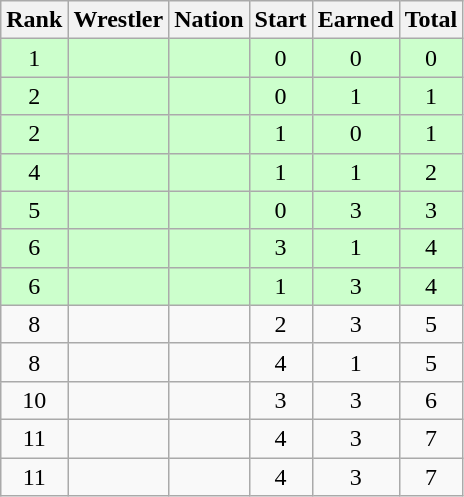<table class="wikitable sortable" style="text-align:center;">
<tr>
<th>Rank</th>
<th>Wrestler</th>
<th>Nation</th>
<th>Start</th>
<th>Earned</th>
<th>Total</th>
</tr>
<tr style="background:#cfc;">
<td>1</td>
<td align=left></td>
<td align=left></td>
<td>0</td>
<td>0</td>
<td>0</td>
</tr>
<tr style="background:#cfc;">
<td>2</td>
<td align=left></td>
<td align=left></td>
<td>0</td>
<td>1</td>
<td>1</td>
</tr>
<tr style="background:#cfc;">
<td>2</td>
<td align=left></td>
<td align=left></td>
<td>1</td>
<td>0</td>
<td>1</td>
</tr>
<tr style="background:#cfc;">
<td>4</td>
<td align=left></td>
<td align=left></td>
<td>1</td>
<td>1</td>
<td>2</td>
</tr>
<tr style="background:#cfc;">
<td>5</td>
<td align=left></td>
<td align=left></td>
<td>0</td>
<td>3</td>
<td>3</td>
</tr>
<tr style="background:#cfc;">
<td>6</td>
<td align=left></td>
<td align=left></td>
<td>3</td>
<td>1</td>
<td>4</td>
</tr>
<tr style="background:#cfc;">
<td>6</td>
<td align=left></td>
<td align=left></td>
<td>1</td>
<td>3</td>
<td>4</td>
</tr>
<tr>
<td>8</td>
<td align=left></td>
<td align=left></td>
<td>2</td>
<td>3</td>
<td>5</td>
</tr>
<tr>
<td>8</td>
<td align=left></td>
<td align=left></td>
<td>4</td>
<td>1</td>
<td>5</td>
</tr>
<tr>
<td>10</td>
<td align=left></td>
<td align=left></td>
<td>3</td>
<td>3</td>
<td>6</td>
</tr>
<tr>
<td>11</td>
<td align=left></td>
<td align=left></td>
<td>4</td>
<td>3</td>
<td>7</td>
</tr>
<tr>
<td>11</td>
<td align=left></td>
<td align=left></td>
<td>4</td>
<td>3</td>
<td>7</td>
</tr>
</table>
